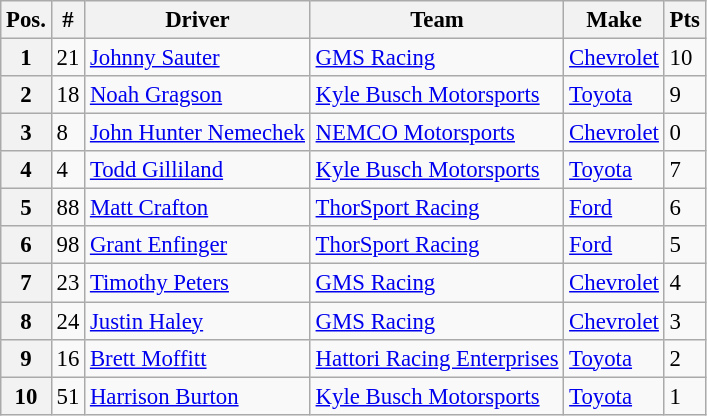<table class="wikitable" style="font-size:95%">
<tr>
<th>Pos.</th>
<th>#</th>
<th>Driver</th>
<th>Team</th>
<th>Make</th>
<th>Pts</th>
</tr>
<tr>
<th>1</th>
<td>21</td>
<td><a href='#'>Johnny Sauter</a></td>
<td><a href='#'>GMS Racing</a></td>
<td><a href='#'>Chevrolet</a></td>
<td>10</td>
</tr>
<tr>
<th>2</th>
<td>18</td>
<td><a href='#'>Noah Gragson</a></td>
<td><a href='#'>Kyle Busch Motorsports</a></td>
<td><a href='#'>Toyota</a></td>
<td>9</td>
</tr>
<tr>
<th>3</th>
<td>8</td>
<td><a href='#'>John Hunter Nemechek</a></td>
<td><a href='#'>NEMCO Motorsports</a></td>
<td><a href='#'>Chevrolet</a></td>
<td>0</td>
</tr>
<tr>
<th>4</th>
<td>4</td>
<td><a href='#'>Todd Gilliland</a></td>
<td><a href='#'>Kyle Busch Motorsports</a></td>
<td><a href='#'>Toyota</a></td>
<td>7</td>
</tr>
<tr>
<th>5</th>
<td>88</td>
<td><a href='#'>Matt Crafton</a></td>
<td><a href='#'>ThorSport Racing</a></td>
<td><a href='#'>Ford</a></td>
<td>6</td>
</tr>
<tr>
<th>6</th>
<td>98</td>
<td><a href='#'>Grant Enfinger</a></td>
<td><a href='#'>ThorSport Racing</a></td>
<td><a href='#'>Ford</a></td>
<td>5</td>
</tr>
<tr>
<th>7</th>
<td>23</td>
<td><a href='#'>Timothy Peters</a></td>
<td><a href='#'>GMS Racing</a></td>
<td><a href='#'>Chevrolet</a></td>
<td>4</td>
</tr>
<tr>
<th>8</th>
<td>24</td>
<td><a href='#'>Justin Haley</a></td>
<td><a href='#'>GMS Racing</a></td>
<td><a href='#'>Chevrolet</a></td>
<td>3</td>
</tr>
<tr>
<th>9</th>
<td>16</td>
<td><a href='#'>Brett Moffitt</a></td>
<td><a href='#'>Hattori Racing Enterprises</a></td>
<td><a href='#'>Toyota</a></td>
<td>2</td>
</tr>
<tr>
<th>10</th>
<td>51</td>
<td><a href='#'>Harrison Burton</a></td>
<td><a href='#'>Kyle Busch Motorsports</a></td>
<td><a href='#'>Toyota</a></td>
<td>1</td>
</tr>
</table>
